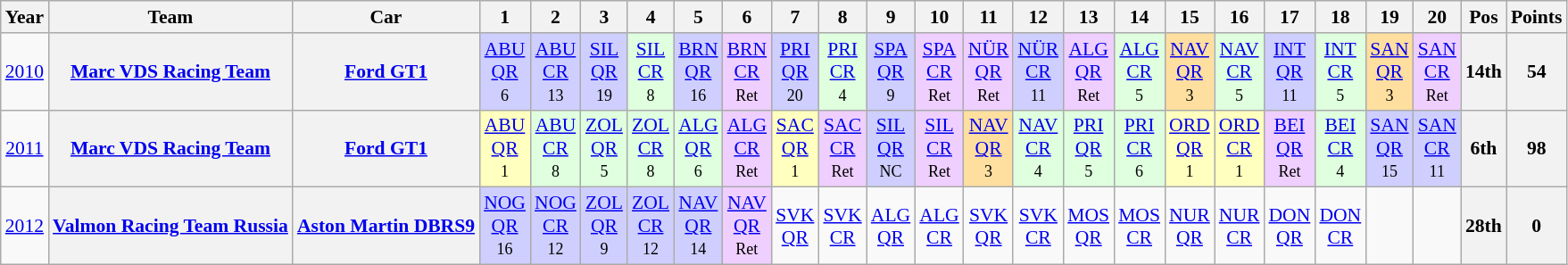<table class="wikitable" border="1" style="text-align:center; font-size:90%;">
<tr>
<th>Year</th>
<th>Team</th>
<th>Car</th>
<th>1</th>
<th>2</th>
<th>3</th>
<th>4</th>
<th>5</th>
<th>6</th>
<th>7</th>
<th>8</th>
<th>9</th>
<th>10</th>
<th>11</th>
<th>12</th>
<th>13</th>
<th>14</th>
<th>15</th>
<th>16</th>
<th>17</th>
<th>18</th>
<th>19</th>
<th>20</th>
<th>Pos</th>
<th>Points</th>
</tr>
<tr>
<td><a href='#'>2010</a></td>
<th><a href='#'>Marc VDS Racing Team</a></th>
<th><a href='#'>Ford GT1</a></th>
<td style="background:#CFCFFF;"><a href='#'>ABU<br>QR</a><br><small>6<br></small></td>
<td style="background:#CFCFFF;"><a href='#'>ABU<br>CR</a><br><small>13<br></small></td>
<td style="background:#CFCFFF;"><a href='#'>SIL<br>QR</a><br><small>19<br></small></td>
<td style="background:#DFFFDF;"><a href='#'>SIL<br>CR</a><br><small>8<br></small></td>
<td style="background:#CFCFFF;"><a href='#'>BRN<br>QR</a><br><small>16<br></small></td>
<td style="background:#EFCFFF;"><a href='#'>BRN<br>CR</a><br><small>Ret<br></small></td>
<td style="background:#CFCFFF;"><a href='#'>PRI<br>QR</a><br><small>20<br></small></td>
<td style="background:#DFFFDF;"><a href='#'>PRI<br>CR</a><br><small>4<br></small></td>
<td style="background:#CFCFFF;"><a href='#'>SPA<br>QR</a><br><small>9<br></small></td>
<td style="background:#EFCFFF;"><a href='#'>SPA<br>CR</a><br><small>Ret<br></small></td>
<td style="background:#EFCFFF;"><a href='#'>NÜR<br>QR</a><br><small>Ret<br></small></td>
<td style="background:#CFCFFF;"><a href='#'>NÜR<br>CR</a><br><small>11<br></small></td>
<td style="background:#EFCFFF;"><a href='#'>ALG<br>QR</a><br><small>Ret<br></small></td>
<td style="background:#DFFFDF;"><a href='#'>ALG<br>CR</a><br><small>5<br></small></td>
<td style="background:#FFDF9F;"><a href='#'>NAV<br>QR</a><br><small>3<br></small></td>
<td style="background:#DFFFDF;"><a href='#'>NAV<br>CR</a><br><small>5<br></small></td>
<td style="background:#CFCFFF;"><a href='#'>INT<br>QR</a><br><small>11<br></small></td>
<td style="background:#DFFFDF;"><a href='#'>INT<br>CR</a><br><small>5<br></small></td>
<td style="background:#FFDF9F;"><a href='#'>SAN<br>QR</a><br><small>3<br></small></td>
<td style="background:#EFCFFF;"><a href='#'>SAN<br>CR</a><br><small>Ret<br></small></td>
<th>14th</th>
<th>54</th>
</tr>
<tr>
<td><a href='#'>2011</a></td>
<th><a href='#'>Marc VDS Racing Team</a></th>
<th><a href='#'>Ford GT1</a></th>
<td style="background:#FFFFBF;"><a href='#'>ABU<br>QR</a><br><small>1<br></small></td>
<td style="background:#DFFFDF;"><a href='#'>ABU<br>CR</a><br><small>8<br></small></td>
<td style="background:#DFFFDF;"><a href='#'>ZOL<br>QR</a><br><small>5<br></small></td>
<td style="background:#DFFFDF;"><a href='#'>ZOL<br>CR</a><br><small>8<br></small></td>
<td style="background:#DFFFDF;"><a href='#'>ALG<br>QR</a><br><small>6<br></small></td>
<td style="background:#EFCFFF;"><a href='#'>ALG<br>CR</a><br><small>Ret<br></small></td>
<td style="background:#FFFFBF;"><a href='#'>SAC<br>QR</a><br><small>1<br></small></td>
<td style="background:#EFCFFF;"><a href='#'>SAC<br>CR</a><br><small>Ret<br></small></td>
<td style="background:#CFCFFF;"><a href='#'>SIL<br>QR</a><br><small>NC<br></small></td>
<td style="background:#EFCFFF;"><a href='#'>SIL<br>CR</a><br><small>Ret<br></small></td>
<td style="background:#FFDF9F;"><a href='#'>NAV<br>QR</a><br><small>3<br></small></td>
<td style="background:#DFFFDF;"><a href='#'>NAV<br>CR</a><br><small>4<br></small></td>
<td style="background:#DFFFDF;"><a href='#'>PRI<br>QR</a><br><small>5<br></small></td>
<td style="background:#DFFFDF;"><a href='#'>PRI<br>CR</a><br><small>6<br></small></td>
<td style="background:#FFFFBF;"><a href='#'>ORD<br>QR</a><br><small>1<br></small></td>
<td style="background:#FFFFBF;"><a href='#'>ORD<br>CR</a><br><small>1<br></small></td>
<td style="background:#EFCFFF;"><a href='#'>BEI<br>QR</a><br><small>Ret<br></small></td>
<td style="background:#DFFFDF;"><a href='#'>BEI<br>CR</a><br><small>4<br></small></td>
<td style="background:#CFCFFF;"><a href='#'>SAN<br>QR</a><br><small>15<br></small></td>
<td style="background:#CFCFFF;"><a href='#'>SAN<br>CR</a><br><small>11<br></small></td>
<th>6th</th>
<th>98</th>
</tr>
<tr>
<td><a href='#'>2012</a></td>
<th><a href='#'>Valmon Racing Team Russia</a></th>
<th><a href='#'>Aston Martin DBRS9</a></th>
<td style="background:#CFCFFF;"><a href='#'>NOG<br>QR</a><br><small>16<br></small></td>
<td style="background:#CFCFFF;"><a href='#'>NOG<br>CR</a><br><small>12<br></small></td>
<td style="background:#CFCFFF;"><a href='#'>ZOL<br>QR</a><br><small>9<br></small></td>
<td style="background:#CFCFFF;"><a href='#'>ZOL<br>CR</a><br><small>12<br></small></td>
<td style="background:#CFCFFF;"><a href='#'>NAV<br>QR</a><br><small>14<br></small></td>
<td style="background:#EFCFFF;"><a href='#'>NAV<br>QR</a><br><small>Ret<br></small></td>
<td><a href='#'>SVK<br>QR</a></td>
<td><a href='#'>SVK<br>CR</a></td>
<td><a href='#'>ALG<br>QR</a></td>
<td><a href='#'>ALG<br>CR</a></td>
<td><a href='#'>SVK<br>QR</a></td>
<td><a href='#'>SVK<br>CR</a></td>
<td><a href='#'>MOS<br>QR</a></td>
<td><a href='#'>MOS<br>CR</a></td>
<td><a href='#'>NUR<br>QR</a></td>
<td><a href='#'>NUR<br>CR</a></td>
<td><a href='#'>DON<br>QR</a></td>
<td><a href='#'>DON<br>CR</a></td>
<td></td>
<td></td>
<th>28th</th>
<th>0</th>
</tr>
</table>
